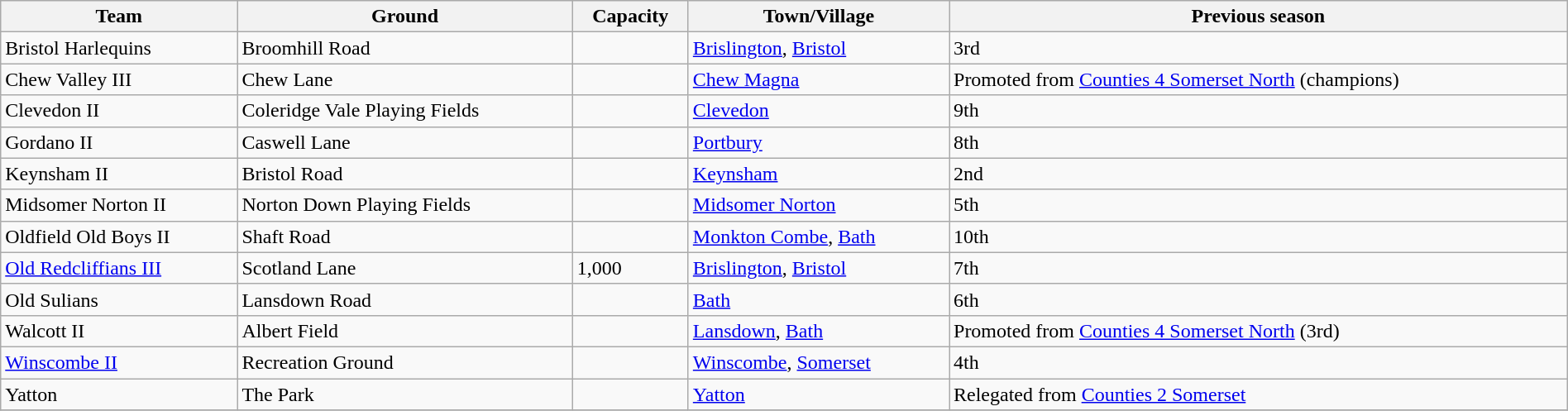<table class="wikitable sortable" width=100%>
<tr>
<th>Team</th>
<th>Ground</th>
<th>Capacity</th>
<th>Town/Village</th>
<th>Previous season</th>
</tr>
<tr>
<td>Bristol Harlequins</td>
<td>Broomhill Road</td>
<td></td>
<td><a href='#'>Brislington</a>, <a href='#'>Bristol</a></td>
<td>3rd</td>
</tr>
<tr>
<td>Chew Valley III</td>
<td>Chew Lane</td>
<td></td>
<td><a href='#'>Chew Magna</a></td>
<td>Promoted from <a href='#'>Counties 4 Somerset North</a> (champions)</td>
</tr>
<tr>
<td>Clevedon II</td>
<td>Coleridge Vale Playing Fields</td>
<td></td>
<td><a href='#'>Clevedon</a></td>
<td>9th</td>
</tr>
<tr>
<td>Gordano II</td>
<td>Caswell Lane</td>
<td></td>
<td><a href='#'>Portbury</a></td>
<td>8th</td>
</tr>
<tr>
<td>Keynsham II</td>
<td>Bristol Road</td>
<td></td>
<td><a href='#'>Keynsham</a></td>
<td>2nd</td>
</tr>
<tr>
<td>Midsomer Norton II</td>
<td>Norton Down Playing Fields</td>
<td></td>
<td><a href='#'>Midsomer Norton</a></td>
<td>5th</td>
</tr>
<tr>
<td>Oldfield Old Boys II</td>
<td>Shaft Road</td>
<td></td>
<td><a href='#'>Monkton Combe</a>, <a href='#'>Bath</a></td>
<td>10th</td>
</tr>
<tr>
<td><a href='#'>Old Redcliffians III</a></td>
<td>Scotland Lane</td>
<td>1,000</td>
<td><a href='#'>Brislington</a>, <a href='#'>Bristol</a></td>
<td>7th</td>
</tr>
<tr>
<td>Old Sulians</td>
<td>Lansdown Road</td>
<td></td>
<td><a href='#'>Bath</a></td>
<td>6th</td>
</tr>
<tr>
<td>Walcott II</td>
<td>Albert Field</td>
<td></td>
<td><a href='#'>Lansdown</a>, <a href='#'>Bath</a></td>
<td>Promoted from <a href='#'>Counties 4 Somerset North</a> (3rd)</td>
</tr>
<tr>
<td><a href='#'>Winscombe II</a></td>
<td>Recreation Ground</td>
<td></td>
<td><a href='#'>Winscombe</a>, <a href='#'>Somerset</a></td>
<td>4th</td>
</tr>
<tr>
<td>Yatton</td>
<td>The Park</td>
<td></td>
<td><a href='#'>Yatton</a></td>
<td>Relegated from <a href='#'>Counties 2 Somerset</a></td>
</tr>
<tr>
</tr>
</table>
